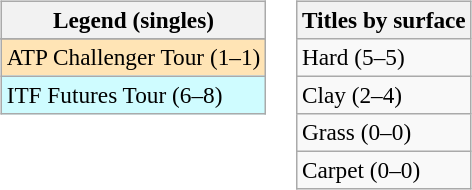<table>
<tr valign=top>
<td><br><table class=wikitable style=font-size:97%>
<tr>
<th>Legend (singles)</th>
</tr>
<tr bgcolor=e5d1cb>
</tr>
<tr bgcolor=moccasin>
<td>ATP Challenger Tour (1–1)</td>
</tr>
<tr bgcolor=cffcff>
<td>ITF Futures Tour (6–8)</td>
</tr>
</table>
</td>
<td><br><table class=wikitable style=font-size:97%>
<tr>
<th>Titles by surface</th>
</tr>
<tr>
<td>Hard (5–5)</td>
</tr>
<tr>
<td>Clay (2–4)</td>
</tr>
<tr>
<td>Grass (0–0)</td>
</tr>
<tr>
<td>Carpet (0–0)</td>
</tr>
</table>
</td>
</tr>
</table>
